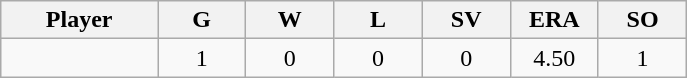<table class="wikitable sortable">
<tr>
<th bgcolor="#DDDDFF" width="16%">Player</th>
<th bgcolor="#DDDDFF" width="9%">G</th>
<th bgcolor="#DDDDFF" width="9%">W</th>
<th bgcolor="#DDDDFF" width="9%">L</th>
<th bgcolor="#DDDDFF" width="9%">SV</th>
<th bgcolor="#DDDDFF" width="9%">ERA</th>
<th bgcolor="#DDDDFF" width="9%">SO</th>
</tr>
<tr align="center">
<td></td>
<td>1</td>
<td>0</td>
<td>0</td>
<td>0</td>
<td>4.50</td>
<td>1</td>
</tr>
</table>
